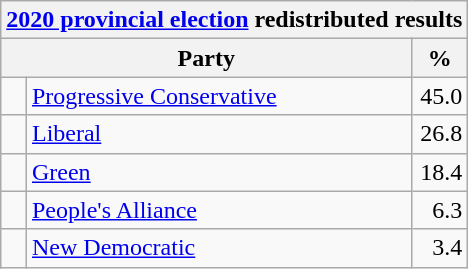<table class="wikitable">
<tr>
<th colspan="4"><a href='#'>2020 provincial election</a> redistributed results</th>
</tr>
<tr>
<th bgcolor="#DDDDFF" width="130px" colspan="2">Party</th>
<th bgcolor="#DDDDFF" width="30px">%</th>
</tr>
<tr>
<td> </td>
<td><a href='#'>Progressive Conservative</a></td>
<td align=right>45.0</td>
</tr>
<tr>
<td> </td>
<td><a href='#'>Liberal</a></td>
<td align=right>26.8</td>
</tr>
<tr>
<td> </td>
<td><a href='#'>Green</a></td>
<td align=right>18.4</td>
</tr>
<tr>
<td> </td>
<td><a href='#'>People's Alliance</a></td>
<td align=right>6.3</td>
</tr>
<tr>
<td> </td>
<td><a href='#'>New Democratic</a></td>
<td align=right>3.4</td>
</tr>
</table>
